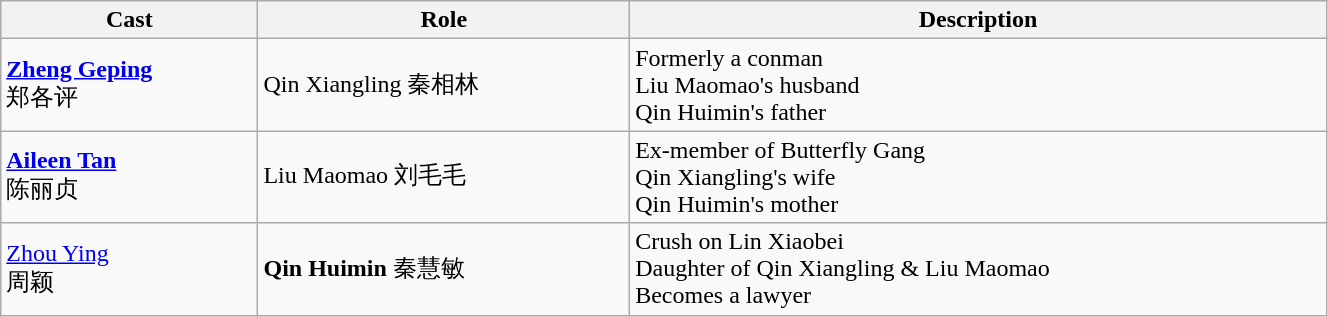<table class="wikitable" style="width:70%;">
<tr>
<th>Cast</th>
<th>Role</th>
<th>Description</th>
</tr>
<tr>
<td><strong><a href='#'>Zheng Geping</a></strong> <br> 郑各评</td>
<td>Qin Xiangling 秦相林</td>
<td>Formerly a conman <br> Liu Maomao's husband <br> Qin Huimin's father</td>
</tr>
<tr>
<td><strong><a href='#'>Aileen Tan</a></strong> <br> 陈丽贞</td>
<td>Liu Maomao 刘毛毛</td>
<td>Ex-member of Butterfly Gang <br> Qin Xiangling's wife <br> Qin Huimin's mother</td>
</tr>
<tr>
<td><a href='#'>Zhou Ying</a> <br> 周颖</td>
<td><strong>Qin Huimin</strong> 秦慧敏</td>
<td>Crush on Lin Xiaobei <br> Daughter of Qin Xiangling & Liu Maomao<br> Becomes a lawyer</td>
</tr>
</table>
